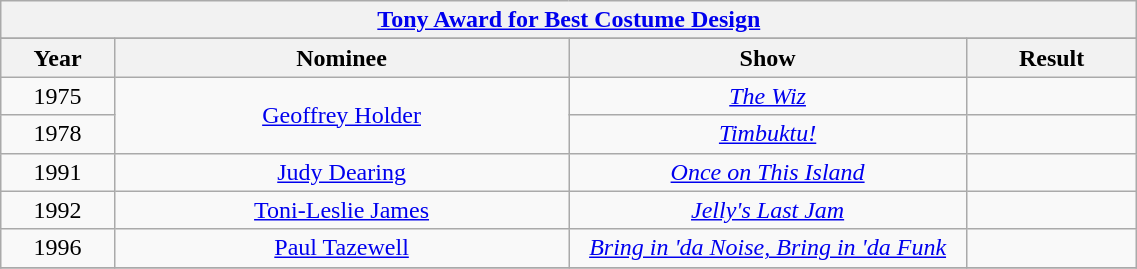<table class="wikitable" width="60%" style="text-align: center">
<tr>
<th colspan="4"><a href='#'>Tony Award for Best Costume Design</a></th>
</tr>
<tr>
</tr>
<tr>
<th style="width:10%;">Year</th>
<th style="width:40%;">Nominee</th>
<th style="width:35%;">Show</th>
<th style="width:15%;">Result</th>
</tr>
<tr>
<td>1975</td>
<td rowspan="2"><a href='#'>Geoffrey Holder</a></td>
<td><em><a href='#'>The Wiz</a></em></td>
<td></td>
</tr>
<tr>
<td>1978</td>
<td><em><a href='#'>Timbuktu!</a></em></td>
<td></td>
</tr>
<tr>
<td>1991</td>
<td><a href='#'>Judy Dearing</a></td>
<td><em><a href='#'>Once on This Island</a></em></td>
<td></td>
</tr>
<tr>
<td>1992</td>
<td><a href='#'>Toni-Leslie James</a></td>
<td><em><a href='#'>Jelly's Last Jam</a></em></td>
<td></td>
</tr>
<tr>
<td>1996</td>
<td><a href='#'>Paul Tazewell</a></td>
<td><em><a href='#'>Bring in 'da Noise, Bring in 'da Funk</a></em></td>
<td></td>
</tr>
<tr>
</tr>
</table>
